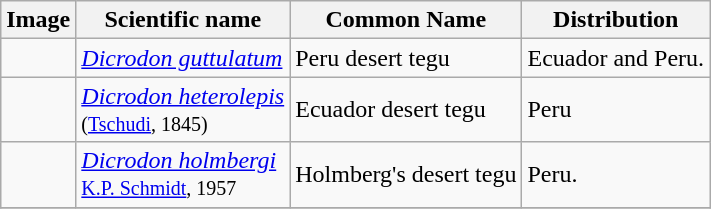<table class="wikitable">
<tr>
<th>Image</th>
<th>Scientific name</th>
<th>Common Name</th>
<th>Distribution</th>
</tr>
<tr>
<td></td>
<td><em><a href='#'>Dicrodon guttulatum</a></em><br></td>
<td>Peru desert tegu</td>
<td>Ecuador and Peru.</td>
</tr>
<tr>
<td></td>
<td><em><a href='#'>Dicrodon heterolepis</a></em><br><small>(<a href='#'>Tschudi</a>, 1845)</small></td>
<td>Ecuador desert tegu</td>
<td>Peru</td>
</tr>
<tr>
<td></td>
<td><em><a href='#'>Dicrodon holmbergi</a></em><br><small><a href='#'>K.P. Schmidt</a>, 1957</small></td>
<td>Holmberg's desert tegu</td>
<td>Peru.</td>
</tr>
<tr>
</tr>
</table>
